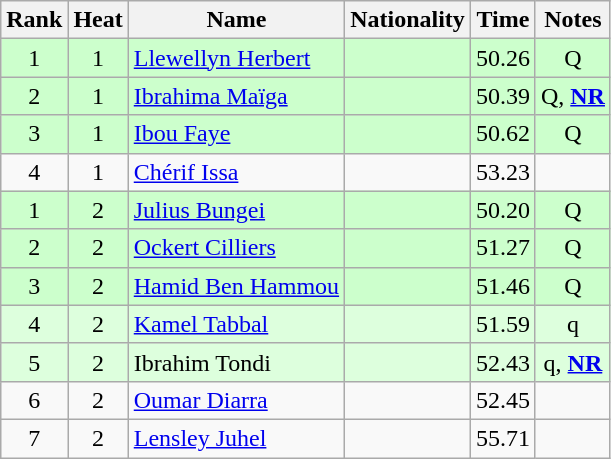<table class="wikitable sortable" style="text-align:center">
<tr>
<th>Rank</th>
<th>Heat</th>
<th>Name</th>
<th>Nationality</th>
<th>Time</th>
<th>Notes</th>
</tr>
<tr bgcolor=ccffcc>
<td>1</td>
<td>1</td>
<td align=left><a href='#'>Llewellyn Herbert</a></td>
<td align=left></td>
<td>50.26</td>
<td>Q</td>
</tr>
<tr bgcolor=ccffcc>
<td>2</td>
<td>1</td>
<td align=left><a href='#'>Ibrahima Maïga</a></td>
<td align=left></td>
<td>50.39</td>
<td>Q, <strong><a href='#'>NR</a></strong></td>
</tr>
<tr bgcolor=ccffcc>
<td>3</td>
<td>1</td>
<td align=left><a href='#'>Ibou Faye</a></td>
<td align=left></td>
<td>50.62</td>
<td>Q</td>
</tr>
<tr>
<td>4</td>
<td>1</td>
<td align=left><a href='#'>Chérif Issa</a></td>
<td align=left></td>
<td>53.23</td>
<td></td>
</tr>
<tr bgcolor=ccffcc>
<td>1</td>
<td>2</td>
<td align=left><a href='#'>Julius Bungei</a></td>
<td align=left></td>
<td>50.20</td>
<td>Q</td>
</tr>
<tr bgcolor=ccffcc>
<td>2</td>
<td>2</td>
<td align=left><a href='#'>Ockert Cilliers</a></td>
<td align=left></td>
<td>51.27</td>
<td>Q</td>
</tr>
<tr bgcolor=ccffcc>
<td>3</td>
<td>2</td>
<td align=left><a href='#'>Hamid Ben Hammou</a></td>
<td align=left></td>
<td>51.46</td>
<td>Q</td>
</tr>
<tr bgcolor=ddffdd>
<td>4</td>
<td>2</td>
<td align=left><a href='#'>Kamel Tabbal</a></td>
<td align=left></td>
<td>51.59</td>
<td>q</td>
</tr>
<tr bgcolor=ddffdd>
<td>5</td>
<td>2</td>
<td align=left>Ibrahim Tondi</td>
<td align=left></td>
<td>52.43</td>
<td>q, <strong><a href='#'>NR</a></strong></td>
</tr>
<tr>
<td>6</td>
<td>2</td>
<td align=left><a href='#'>Oumar Diarra</a></td>
<td align=left></td>
<td>52.45</td>
<td></td>
</tr>
<tr>
<td>7</td>
<td>2</td>
<td align=left><a href='#'>Lensley Juhel</a></td>
<td align=left></td>
<td>55.71</td>
<td></td>
</tr>
</table>
